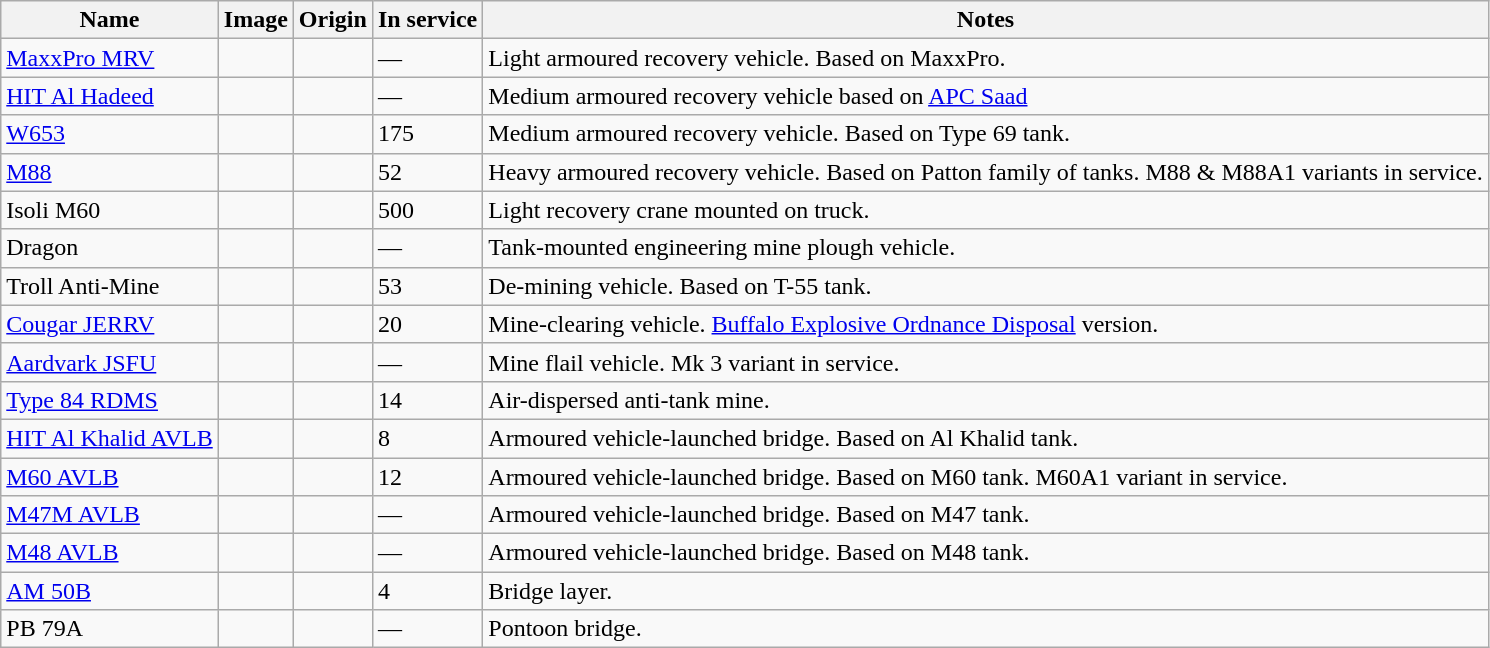<table class="wikitable">
<tr>
<th>Name</th>
<th>Image</th>
<th>Origin</th>
<th>In service</th>
<th>Notes</th>
</tr>
<tr>
<td><a href='#'>MaxxPro MRV</a></td>
<td></td>
<td></td>
<td>—</td>
<td>Light armoured recovery vehicle. Based on MaxxPro.</td>
</tr>
<tr>
<td><a href='#'>HIT Al Hadeed</a></td>
<td></td>
<td></td>
<td>—</td>
<td>Medium armoured recovery vehicle based on <a href='#'>APC Saad</a></td>
</tr>
<tr>
<td><a href='#'>W653</a></td>
<td></td>
<td></td>
<td>175</td>
<td>Medium armoured recovery vehicle. Based on Type 69 tank.</td>
</tr>
<tr>
<td><a href='#'>M88</a></td>
<td></td>
<td></td>
<td>52</td>
<td>Heavy armoured recovery vehicle. Based on Patton family of tanks. M88 & M88A1 variants in service.</td>
</tr>
<tr>
<td>Isoli M60</td>
<td></td>
<td></td>
<td>500</td>
<td>Light recovery crane mounted on truck.</td>
</tr>
<tr>
<td>Dragon</td>
<td></td>
<td></td>
<td>—</td>
<td>Tank-mounted engineering mine plough vehicle.</td>
</tr>
<tr>
<td>Troll Anti-Mine</td>
<td></td>
<td></td>
<td>53</td>
<td>De-mining vehicle. Based on T-55 tank.</td>
</tr>
<tr>
<td><a href='#'>Cougar JERRV</a></td>
<td></td>
<td></td>
<td>20</td>
<td>Mine-clearing vehicle. <a href='#'>Buffalo Explosive Ordnance Disposal</a> version.</td>
</tr>
<tr>
<td><a href='#'>Aardvark JSFU</a></td>
<td></td>
<td></td>
<td>—</td>
<td>Mine flail vehicle. Mk 3 variant in service.</td>
</tr>
<tr>
<td><a href='#'>Type 84 RDMS</a></td>
<td></td>
<td></td>
<td>14</td>
<td>Air-dispersed anti-tank mine.</td>
</tr>
<tr>
<td><a href='#'>HIT Al Khalid AVLB</a></td>
<td></td>
<td></td>
<td>8</td>
<td>Armoured vehicle-launched bridge. Based on Al Khalid tank.</td>
</tr>
<tr>
<td><a href='#'>M60 AVLB</a></td>
<td></td>
<td></td>
<td>12</td>
<td>Armoured vehicle-launched bridge. Based on M60 tank. M60A1 variant in service.</td>
</tr>
<tr>
<td><a href='#'>M47M AVLB</a></td>
<td></td>
<td></td>
<td>—</td>
<td>Armoured vehicle-launched bridge. Based on M47 tank.</td>
</tr>
<tr>
<td><a href='#'>M48 AVLB</a></td>
<td></td>
<td></td>
<td>—</td>
<td>Armoured vehicle-launched bridge. Based on M48 tank.</td>
</tr>
<tr>
<td><a href='#'>AM 50B</a></td>
<td></td>
<td></td>
<td>4</td>
<td>Bridge layer.</td>
</tr>
<tr>
<td>PB 79A</td>
<td></td>
<td></td>
<td>—</td>
<td>Pontoon bridge.</td>
</tr>
</table>
